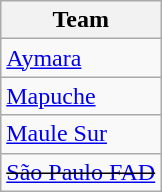<table class=wikitable>
<tr>
<th>Team</th>
</tr>
<tr>
<td> <a href='#'>Aymara</a></td>
</tr>
<tr>
<td> <a href='#'>Mapuche</a></td>
</tr>
<tr>
<td> <a href='#'>Maule Sur</a></td>
</tr>
<tr>
<td><s> <a href='#'>São Paulo FAD</a></s></td>
</tr>
</table>
